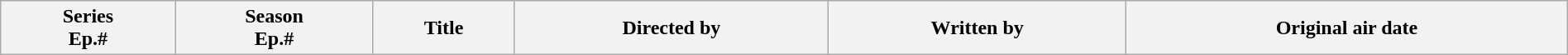<table class="wikitable plainrowheaders" style="width:100%; margin:auto;">
<tr>
<th>Series<br>Ep.#</th>
<th>Season<br>Ep.#</th>
<th>Title</th>
<th>Directed by</th>
<th>Written by</th>
<th>Original air date<br>















</th>
</tr>
</table>
